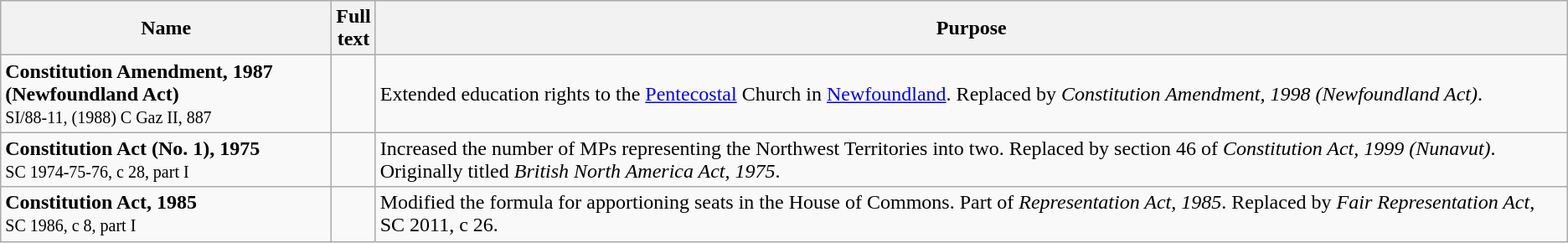<table class=wikitable>
<tr>
<th style="width:16em">Name</th>
<th>Full<br>text</th>
<th>Purpose</th>
</tr>
<tr>
<td style style="text-align:center"><strong>Constitution Amendment, 1987 (Newfoundland Act)</strong><br><small>SI/88-11, (1988) C Gaz II, 887</small></td>
<td></td>
<td>Extended education rights to the <a href='#'>Pentecostal</a> Church in <a href='#'>Newfoundland</a>. Replaced by <em>Constitution Amendment, 1998 (Newfoundland Act)</em>.</td>
</tr>
<tr>
<td style style="text-align:center"><strong>Constitution Act (No. 1), 1975</strong><br><small>SC 1974-75-76, c 28, part I</small></td>
<td></td>
<td>Increased the number of MPs representing the Northwest Territories into two. Replaced by section 46 of <em>Constitution Act, 1999 (Nunavut)</em>. Originally titled <em>British North America Act, 1975</em>.</td>
</tr>
<tr>
<td style style="text-align:center"><strong>Constitution Act, 1985</strong><br><small>SC 1986, c 8, part I</small></td>
<td></td>
<td>Modified the formula for apportioning seats in the House of Commons. Part of <em>Representation Act, 1985</em>. Replaced by <em>Fair Representation Act</em>, SC 2011, c 26.</td>
</tr>
</table>
